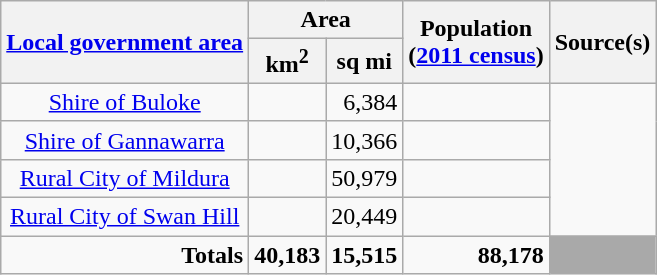<table class="wikitable sortable plainrowheaders" style="text-align:center;">
<tr>
<th scope="col" rowspan="2"><a href='#'>Local government area</a></th>
<th scope="col" colspan="2">Area</th>
<th scope="col" rowspan="2">Population<br>(<a href='#'>2011 census</a>)</th>
<th scope="col" rowspan="2">Source(s)</th>
</tr>
<tr>
<th scope="col">km<sup>2</sup></th>
<th scope="col">sq mi</th>
</tr>
<tr>
<td scope="row"><a href='#'>Shire of Buloke</a> </td>
<td></td>
<td align="right">6,384</td>
<td></td>
</tr>
<tr>
<td scope="row"><a href='#'>Shire of Gannawarra</a></td>
<td></td>
<td align="right">10,366</td>
<td></td>
</tr>
<tr>
<td scope="row"><a href='#'>Rural City of Mildura</a></td>
<td></td>
<td align="right">50,979</td>
<td></td>
</tr>
<tr>
<td scope="row"><a href='#'>Rural City of Swan Hill</a></td>
<td></td>
<td align="right">20,449</td>
<td></td>
</tr>
<tr>
<td scope="row" align="right"><strong>Totals</strong></td>
<td align="right"><strong>40,183</strong></td>
<td align="right"><strong>15,515</strong></td>
<td align="right"><strong>88,178</strong></td>
<td style="background:darkgrey;"></td>
</tr>
</table>
